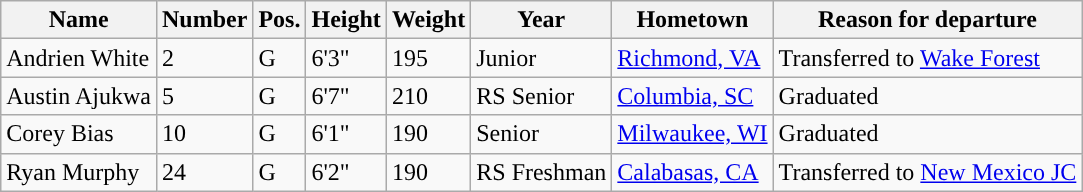<table class="wikitable sortable" border="1">
<tr>
<th>Name</th>
<th>Number</th>
<th>Pos.</th>
<th>Height</th>
<th>Weight</th>
<th>Year</th>
<th>Hometown</th>
<th>Reason for departure</th>
</tr>
<tr>
<td>Andrien White</td>
<td>2</td>
<td>G</td>
<td>6'3"</td>
<td>195</td>
<td>Junior</td>
<td><a href='#'>Richmond, VA</a></td>
<td>Transferred to <a href='#'>Wake Forest</a></td>
</tr>
<tr>
<td>Austin Ajukwa</td>
<td>5</td>
<td>G</td>
<td>6'7"</td>
<td>210</td>
<td>RS Senior</td>
<td><a href='#'>Columbia, SC</a></td>
<td>Graduated</td>
</tr>
<tr>
<td>Corey Bias</td>
<td>10</td>
<td>G</td>
<td>6'1"</td>
<td>190</td>
<td>Senior</td>
<td><a href='#'>Milwaukee, WI</a></td>
<td>Graduated</td>
</tr>
<tr>
<td>Ryan Murphy</td>
<td>24</td>
<td>G</td>
<td>6'2"</td>
<td>190</td>
<td>RS Freshman</td>
<td><a href='#'>Calabasas, CA</a></td>
<td>Transferred to <a href='#'>New Mexico JC</a></td>
</tr>
</table>
